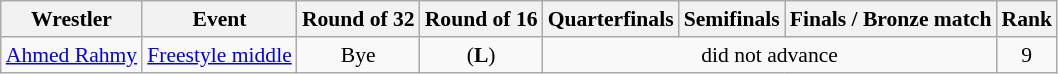<table class=wikitable style="font-size:90%">
<tr>
<th>Wrestler</th>
<th>Event</th>
<th>Round of 32</th>
<th>Round of 16</th>
<th>Quarterfinals</th>
<th>Semifinals</th>
<th>Finals / Bronze match</th>
<th>Rank</th>
</tr>
<tr>
<td><a href='#'>Ahmed Rahmy</a></td>
<td><a href='#'>Freestyle middle</a></td>
<td align=center>Bye</td>
<td align=center> (<strong>L</strong>)</td>
<td align=center colspan=3>did not advance</td>
<td align=center>9</td>
</tr>
</table>
